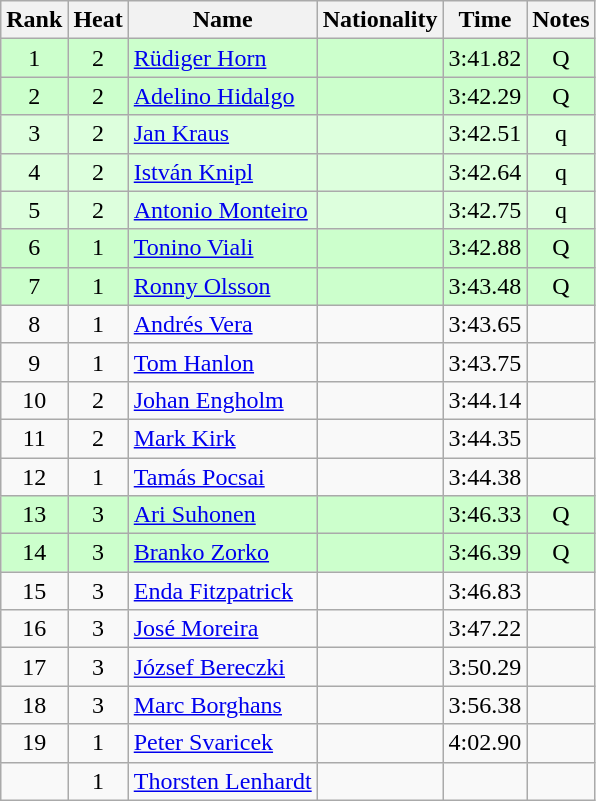<table class="wikitable sortable" style="text-align:center">
<tr>
<th>Rank</th>
<th>Heat</th>
<th>Name</th>
<th>Nationality</th>
<th>Time</th>
<th>Notes</th>
</tr>
<tr bgcolor=ccffcc>
<td>1</td>
<td>2</td>
<td align="left"><a href='#'>Rüdiger Horn</a></td>
<td align=left></td>
<td>3:41.82</td>
<td>Q</td>
</tr>
<tr bgcolor=ccffcc>
<td>2</td>
<td>2</td>
<td align="left"><a href='#'>Adelino Hidalgo</a></td>
<td align=left></td>
<td>3:42.29</td>
<td>Q</td>
</tr>
<tr bgcolor=ddffdd>
<td>3</td>
<td>2</td>
<td align="left"><a href='#'>Jan Kraus</a></td>
<td align=left></td>
<td>3:42.51</td>
<td>q</td>
</tr>
<tr bgcolor=ddffdd>
<td>4</td>
<td>2</td>
<td align="left"><a href='#'>István Knipl</a></td>
<td align=left></td>
<td>3:42.64</td>
<td>q</td>
</tr>
<tr bgcolor=ddffdd>
<td>5</td>
<td>2</td>
<td align="left"><a href='#'>Antonio Monteiro</a></td>
<td align=left></td>
<td>3:42.75</td>
<td>q</td>
</tr>
<tr bgcolor=ccffcc>
<td>6</td>
<td>1</td>
<td align="left"><a href='#'>Tonino Viali</a></td>
<td align=left></td>
<td>3:42.88</td>
<td>Q</td>
</tr>
<tr bgcolor=ccffcc>
<td>7</td>
<td>1</td>
<td align="left"><a href='#'>Ronny Olsson</a></td>
<td align=left></td>
<td>3:43.48</td>
<td>Q</td>
</tr>
<tr>
<td>8</td>
<td>1</td>
<td align="left"><a href='#'>Andrés Vera</a></td>
<td align=left></td>
<td>3:43.65</td>
<td></td>
</tr>
<tr>
<td>9</td>
<td>1</td>
<td align="left"><a href='#'>Tom Hanlon</a></td>
<td align=left></td>
<td>3:43.75</td>
<td></td>
</tr>
<tr>
<td>10</td>
<td>2</td>
<td align="left"><a href='#'>Johan Engholm</a></td>
<td align=left></td>
<td>3:44.14</td>
<td></td>
</tr>
<tr>
<td>11</td>
<td>2</td>
<td align="left"><a href='#'>Mark Kirk</a></td>
<td align=left></td>
<td>3:44.35</td>
<td></td>
</tr>
<tr>
<td>12</td>
<td>1</td>
<td align="left"><a href='#'>Tamás Pocsai</a></td>
<td align=left></td>
<td>3:44.38</td>
<td></td>
</tr>
<tr bgcolor=ccffcc>
<td>13</td>
<td>3</td>
<td align="left"><a href='#'>Ari Suhonen</a></td>
<td align=left></td>
<td>3:46.33</td>
<td>Q</td>
</tr>
<tr bgcolor=ccffcc>
<td>14</td>
<td>3</td>
<td align="left"><a href='#'>Branko Zorko</a></td>
<td align=left></td>
<td>3:46.39</td>
<td>Q</td>
</tr>
<tr>
<td>15</td>
<td>3</td>
<td align="left"><a href='#'>Enda Fitzpatrick</a></td>
<td align=left></td>
<td>3:46.83</td>
<td></td>
</tr>
<tr>
<td>16</td>
<td>3</td>
<td align="left"><a href='#'>José Moreira</a></td>
<td align=left></td>
<td>3:47.22</td>
<td></td>
</tr>
<tr>
<td>17</td>
<td>3</td>
<td align="left"><a href='#'>József Bereczki</a></td>
<td align=left></td>
<td>3:50.29</td>
<td></td>
</tr>
<tr>
<td>18</td>
<td>3</td>
<td align="left"><a href='#'>Marc Borghans</a></td>
<td align=left></td>
<td>3:56.38</td>
<td></td>
</tr>
<tr>
<td>19</td>
<td>1</td>
<td align="left"><a href='#'>Peter Svaricek</a></td>
<td align=left></td>
<td>4:02.90</td>
<td></td>
</tr>
<tr>
<td></td>
<td>1</td>
<td align="left"><a href='#'>Thorsten Lenhardt</a></td>
<td align=left></td>
<td></td>
<td></td>
</tr>
</table>
